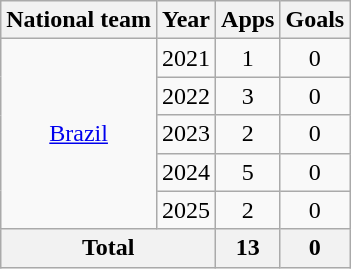<table class="wikitable" style="text-align:center">
<tr>
<th>National team</th>
<th>Year</th>
<th>Apps</th>
<th>Goals</th>
</tr>
<tr>
<td rowspan=5><a href='#'>Brazil</a></td>
<td>2021</td>
<td>1</td>
<td>0</td>
</tr>
<tr>
<td>2022</td>
<td>3</td>
<td>0</td>
</tr>
<tr>
<td>2023</td>
<td>2</td>
<td>0</td>
</tr>
<tr>
<td>2024</td>
<td>5</td>
<td>0</td>
</tr>
<tr>
<td>2025</td>
<td>2</td>
<td>0</td>
</tr>
<tr>
<th colspan=2>Total</th>
<th>13</th>
<th>0</th>
</tr>
</table>
